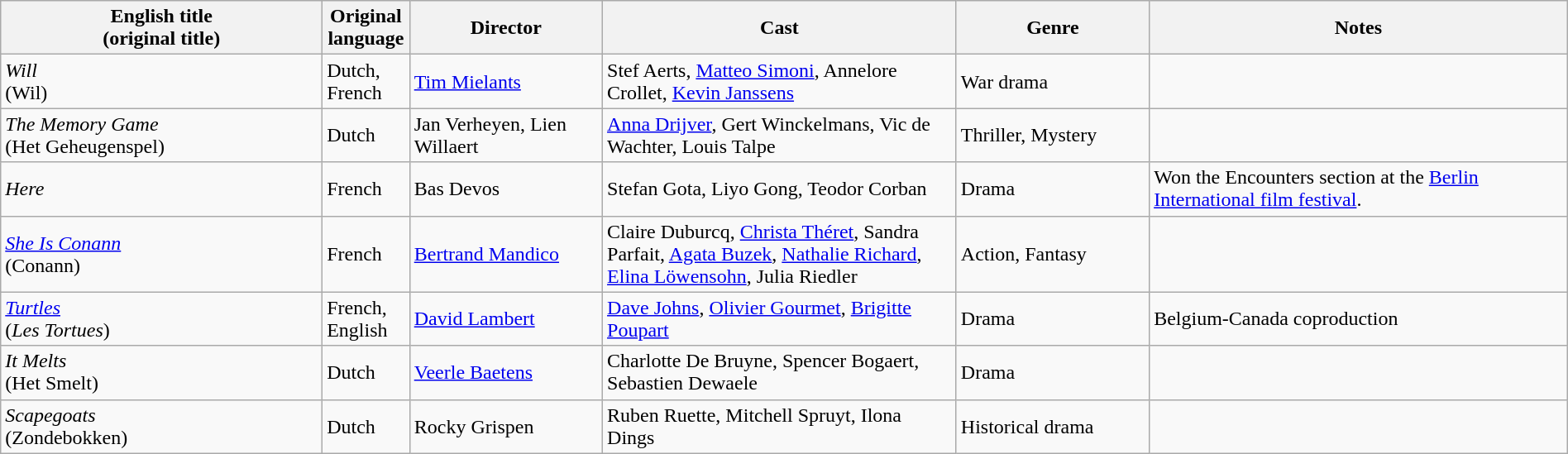<table class="wikitable" width= "100%">
<tr>
<th width=20%>English title <br> (original title)</th>
<th width=5%>Original language</th>
<th width=12%>Director</th>
<th width=22%>Cast</th>
<th width=12%>Genre</th>
<th width=26%>Notes</th>
</tr>
<tr>
<td><em>Will</em> <br> (Wil)</td>
<td>Dutch, French</td>
<td><a href='#'>Tim Mielants</a></td>
<td>Stef Aerts, <a href='#'>Matteo Simoni</a>, Annelore Crollet, <a href='#'>Kevin Janssens</a></td>
<td>War drama</td>
<td></td>
</tr>
<tr>
<td><em>The Memory Game</em> <br> (Het Geheugenspel)</td>
<td>Dutch</td>
<td>Jan Verheyen, Lien Willaert</td>
<td><a href='#'>Anna Drijver</a>, Gert Winckelmans, Vic de Wachter, Louis Talpe</td>
<td>Thriller, Mystery</td>
<td></td>
</tr>
<tr>
<td><em>Here</em></td>
<td>French</td>
<td>Bas Devos</td>
<td>Stefan Gota, Liyo Gong, Teodor Corban</td>
<td>Drama</td>
<td>Won the Encounters section at the <a href='#'>Berlin International film festival</a>.</td>
</tr>
<tr>
<td><em><a href='#'>She Is Conann</a></em> <br> (Conann)</td>
<td>French</td>
<td><a href='#'>Bertrand Mandico</a></td>
<td>Claire Duburcq, <a href='#'>Christa Théret</a>, Sandra Parfait, <a href='#'>Agata Buzek</a>, <a href='#'>Nathalie Richard</a>, <a href='#'>Elina Löwensohn</a>, Julia Riedler</td>
<td>Action, Fantasy</td>
<td></td>
</tr>
<tr>
<td><em><a href='#'>Turtles</a></em><br>(<em>Les Tortues</em>)</td>
<td>French, English</td>
<td><a href='#'>David Lambert</a></td>
<td><a href='#'>Dave Johns</a>, <a href='#'>Olivier Gourmet</a>, <a href='#'>Brigitte Poupart</a></td>
<td>Drama</td>
<td>Belgium-Canada coproduction</td>
</tr>
<tr>
<td><em>It Melts</em> <br> (Het Smelt)</td>
<td>Dutch</td>
<td><a href='#'>Veerle Baetens</a></td>
<td>Charlotte De Bruyne, Spencer Bogaert, Sebastien Dewaele</td>
<td>Drama</td>
<td></td>
</tr>
<tr>
<td><em>Scapegoats</em> <br> (Zondebokken)</td>
<td>Dutch</td>
<td>Rocky Grispen</td>
<td>Ruben Ruette, Mitchell Spruyt, Ilona Dings</td>
<td>Historical drama</td>
<td></td>
</tr>
</table>
